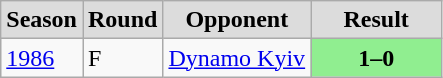<table class="wikitable" style="text-align: center;">
<tr>
<th style="background:#DCDCDC">Season</th>
<th style="background:#DCDCDC">Round</th>
<th style="background:#DCDCDC">Opponent</th>
<th width="80" style="background:#DCDCDC">Result</th>
</tr>
<tr>
<td align=left><a href='#'>1986</a></td>
<td align=left>F</td>
<td align=left> <a href='#'>Dynamo Kyiv</a></td>
<td bgcolor=lightgreen style="text-align:center;"><strong>1–0</strong></td>
</tr>
</table>
